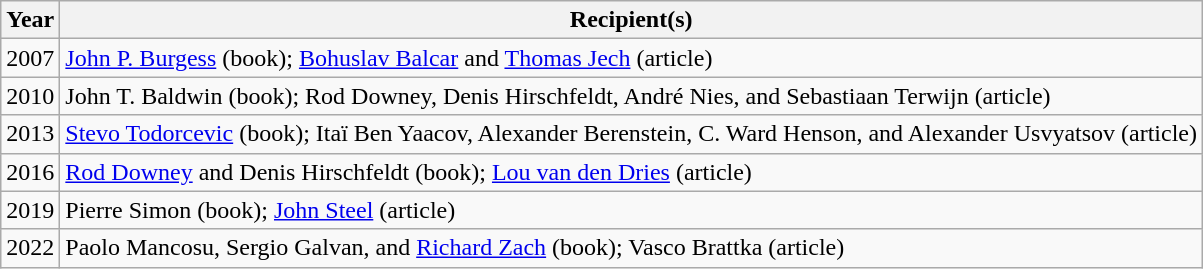<table class="wikitable">
<tr>
<th>Year</th>
<th>Recipient(s)</th>
</tr>
<tr>
<td>2007</td>
<td><a href='#'>John P. Burgess</a> (book); <a href='#'>Bohuslav Balcar</a> and <a href='#'>Thomas Jech</a> (article)</td>
</tr>
<tr>
<td>2010</td>
<td>John T. Baldwin (book); Rod Downey, Denis Hirschfeldt, André Nies, and Sebastiaan Terwijn (article)</td>
</tr>
<tr>
<td>2013</td>
<td><a href='#'>Stevo Todorcevic</a> (book); Itaï Ben Yaacov, Alexander Berenstein, C. Ward Henson, and Alexander Usvyatsov (article)</td>
</tr>
<tr>
<td>2016</td>
<td><a href='#'>Rod Downey</a> and Denis Hirschfeldt (book); <a href='#'>Lou van den Dries</a> (article)</td>
</tr>
<tr>
<td>2019</td>
<td>Pierre Simon (book); <a href='#'>John Steel</a> (article)</td>
</tr>
<tr>
<td>2022</td>
<td>Paolo Mancosu, Sergio Galvan, and <a href='#'>Richard Zach</a> (book); Vasco Brattka (article)</td>
</tr>
</table>
